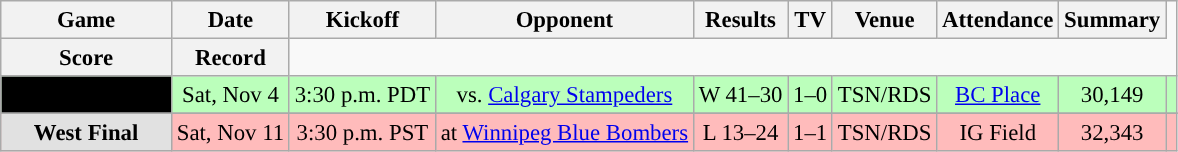<table class="wikitable" style="font-size: 95%;">
<tr>
<th scope="col">Game</th>
<th scope="col">Date</th>
<th scope="col">Kickoff</th>
<th scope="col">Opponent</th>
<th scope="col">Results</th>
<th scope="col">TV</th>
<th scope="col">Venue</th>
<th scope="col">Attendance</th>
<th scope="col">Summary</th>
</tr>
<tr>
<th scope="col">Score</th>
<th scope="col">Record</th>
</tr>
<tr align="center" bgcolor="#bbffbb">
<th style="text-align:center; background:black;"><span><strong>West Semi-Final</strong></span></th>
<td align="center">Sat, Nov 4</td>
<td align="center">3:30 p.m. PDT</td>
<td align="center">vs. <a href='#'>Calgary Stampeders</a></td>
<td align="center">W 41–30</td>
<td align="center">1–0</td>
<td align="center">TSN/RDS</td>
<td align="center"><a href='#'>BC Place</a></td>
<td align="center">30,149</td>
<td align="center"></td>
</tr>
<tr bgcolor="#ffffff" align="center">
</tr>
<tr align="center" bgcolor="#ffbbbb">
<th style="text-align:center; background:#E1E1E1;"><span><strong>West Final</strong></span></th>
<td align="center">Sat, Nov 11</td>
<td align="center">3:30 p.m. PST</td>
<td align="center">at <a href='#'>Winnipeg Blue Bombers</a></td>
<td align="center">L 13–24</td>
<td align="center">1–1</td>
<td align="center">TSN/RDS</td>
<td align="center">IG Field</td>
<td align="center">32,343</td>
<td align="center"></td>
</tr>
</table>
